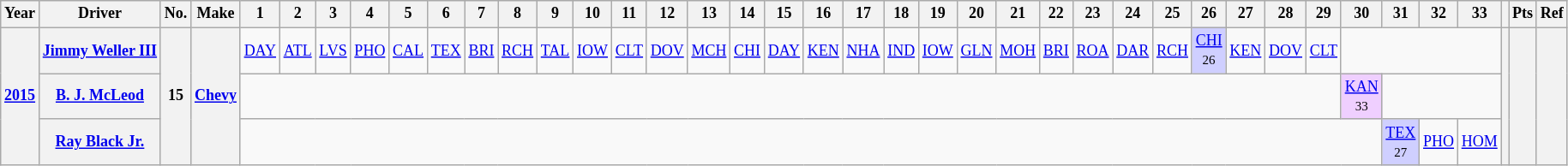<table class="wikitable" style="text-align:center; font-size:75%">
<tr>
<th>Year</th>
<th>Driver</th>
<th>No.</th>
<th>Make</th>
<th>1</th>
<th>2</th>
<th>3</th>
<th>4</th>
<th>5</th>
<th>6</th>
<th>7</th>
<th>8</th>
<th>9</th>
<th>10</th>
<th>11</th>
<th>12</th>
<th>13</th>
<th>14</th>
<th>15</th>
<th>16</th>
<th>17</th>
<th>18</th>
<th>19</th>
<th>20</th>
<th>21</th>
<th>22</th>
<th>23</th>
<th>24</th>
<th>25</th>
<th>26</th>
<th>27</th>
<th>28</th>
<th>29</th>
<th>30</th>
<th>31</th>
<th>32</th>
<th>33</th>
<th></th>
<th>Pts</th>
<th>Ref</th>
</tr>
<tr>
<th rowspan=3><a href='#'>2015</a></th>
<th><a href='#'>Jimmy Weller III</a></th>
<th rowspan=3>15</th>
<th rowspan=3><a href='#'>Chevy</a></th>
<td><a href='#'>DAY</a></td>
<td><a href='#'>ATL</a></td>
<td><a href='#'>LVS</a></td>
<td><a href='#'>PHO</a></td>
<td><a href='#'>CAL</a></td>
<td><a href='#'>TEX</a></td>
<td><a href='#'>BRI</a></td>
<td><a href='#'>RCH</a></td>
<td><a href='#'>TAL</a></td>
<td><a href='#'>IOW</a></td>
<td><a href='#'>CLT</a></td>
<td><a href='#'>DOV</a></td>
<td><a href='#'>MCH</a></td>
<td><a href='#'>CHI</a></td>
<td><a href='#'>DAY</a></td>
<td><a href='#'>KEN</a></td>
<td><a href='#'>NHA</a></td>
<td><a href='#'>IND</a></td>
<td><a href='#'>IOW</a></td>
<td><a href='#'>GLN</a></td>
<td><a href='#'>MOH</a></td>
<td><a href='#'>BRI</a></td>
<td><a href='#'>ROA</a></td>
<td><a href='#'>DAR</a></td>
<td><a href='#'>RCH</a></td>
<td style="background:#CFCFFF;"><a href='#'>CHI</a><br><small>26</small></td>
<td><a href='#'>KEN</a></td>
<td><a href='#'>DOV</a></td>
<td><a href='#'>CLT</a></td>
<td colspan=4></td>
<th rowspan=3></th>
<th rowspan=3></th>
<th rowspan=3></th>
</tr>
<tr>
<th><a href='#'>B. J. McLeod</a></th>
<td colspan=29></td>
<td style="background:#EFCFFF;"><a href='#'>KAN</a><br><small>33</small></td>
<td colspan=3></td>
</tr>
<tr>
<th><a href='#'>Ray Black Jr.</a></th>
<td colspan=30></td>
<td style="background:#CFCFFF;"><a href='#'>TEX</a><br><small>27</small></td>
<td><a href='#'>PHO</a></td>
<td><a href='#'>HOM</a></td>
</tr>
</table>
